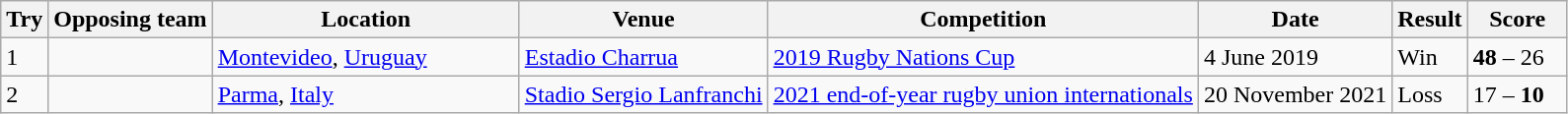<table class="wikitable" style="font-size:100%">
<tr>
<th>Try</th>
<th>Opposing team</th>
<th scope="col" style="min-width: 200px; max-width: 1000px;">Location</th>
<th>Venue</th>
<th>Competition</th>
<th>Date</th>
<th>Result</th>
<th scope="col" style="min-width: 60px; max-width: 300px;">Score</th>
</tr>
<tr>
<td>1</td>
<td></td>
<td><a href='#'>Montevideo</a>, <a href='#'>Uruguay</a></td>
<td><a href='#'>Estadio Charrua</a></td>
<td><a href='#'>2019 Rugby Nations Cup</a></td>
<td>4 June 2019</td>
<td>Win</td>
<td><strong>48</strong> – 26</td>
</tr>
<tr>
<td>2</td>
<td></td>
<td><a href='#'>Parma</a>, <a href='#'>Italy</a></td>
<td><a href='#'>Stadio Sergio Lanfranchi</a></td>
<td><a href='#'>2021 end-of-year rugby union internationals</a></td>
<td>20 November 2021</td>
<td>Loss</td>
<td>17 – <strong>10</strong></td>
</tr>
</table>
